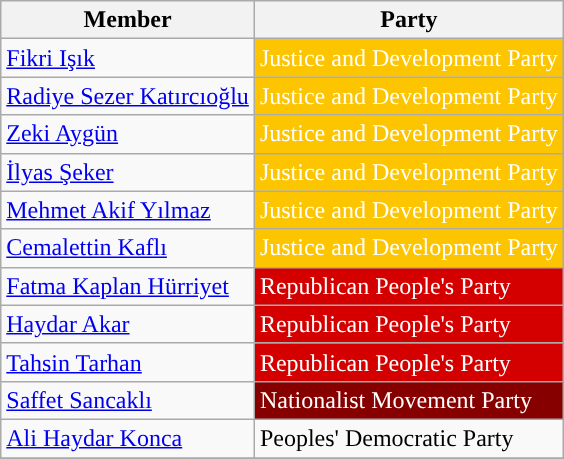<table class="wikitable">
<tr>
<th>Member</th>
<th>Party</th>
</tr>
<tr>
<td><a href='#'>Fikri Işık</a></td>
<td style="background:#FDC400; color:white">Justice and Development Party</td>
</tr>
<tr>
<td><a href='#'>Radiye Sezer Katırcıoğlu</a></td>
<td style="background:#FDC400; color:white">Justice and Development Party</td>
</tr>
<tr>
<td><a href='#'>Zeki Aygün</a></td>
<td style="background:#FDC400; color:white">Justice and Development Party</td>
</tr>
<tr>
<td><a href='#'>İlyas Şeker</a></td>
<td style="background:#FDC400; color:white">Justice and Development Party</td>
</tr>
<tr>
<td><a href='#'>Mehmet Akif Yılmaz</a></td>
<td style="background:#FDC400; color:white">Justice and Development Party</td>
</tr>
<tr>
<td><a href='#'>Cemalettin Kaflı</a></td>
<td style="background:#FDC400; color:white">Justice and Development Party</td>
</tr>
<tr>
<td><a href='#'>Fatma Kaplan Hürriyet</a></td>
<td style="background:#D40000; color:white">Republican People's Party</td>
</tr>
<tr>
<td><a href='#'>Haydar Akar</a></td>
<td style="background:#D40000; color:white">Republican People's Party</td>
</tr>
<tr>
<td><a href='#'>Tahsin Tarhan</a></td>
<td style="background:#D40000; color:white">Republican People's Party</td>
</tr>
<tr>
<td><a href='#'>Saffet Sancaklı</a></td>
<td style="background:#870000; color:white">Nationalist Movement Party</td>
</tr>
<tr>
<td><a href='#'>Ali Haydar Konca</a></td>
<td style="background:">Peoples' Democratic Party</td>
</tr>
<tr>
</tr>
</table>
